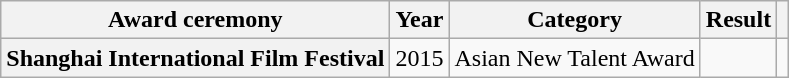<table class="wikitable plainrowheaders sortable">
<tr>
<th scope="col">Award ceremony</th>
<th scope="col">Year</th>
<th scope="col">Category</th>
<th scope="col">Result</th>
<th scope="col" class="unsortable"></th>
</tr>
<tr>
<th scope="row">Shanghai International Film Festival</th>
<td>2015</td>
<td>Asian New Talent Award</td>
<td></td>
<td></td>
</tr>
</table>
